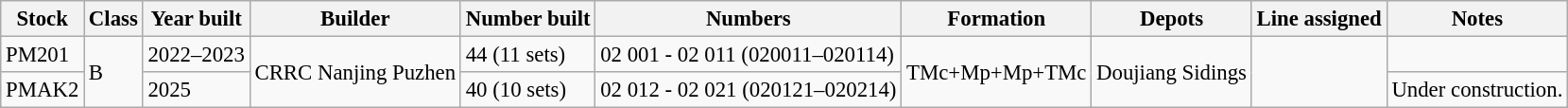<table class="wikitable sortable" style="font-size: 95%;" |>
<tr>
<th>Stock</th>
<th>Class</th>
<th>Year built</th>
<th>Builder</th>
<th>Number built</th>
<th>Numbers</th>
<th>Formation</th>
<th>Depots</th>
<th>Line assigned</th>
<th>Notes</th>
</tr>
<tr bo,>
<td>PM201</td>
<td rowspan="2">B</td>
<td>2022–2023</td>
<td rowspan="2">CRRC Nanjing Puzhen</td>
<td>44 (11 sets)</td>
<td>02 001 - 02 011 (020011–020114)</td>
<td rowspan="2">TMc+Mp+Mp+TMc</td>
<td rowspan="2">Doujiang Sidings</td>
<td rowspan="2"></td>
<td></td>
</tr>
<tr>
<td>PMAK2</td>
<td>2025</td>
<td>40 (10 sets)</td>
<td>02 012 - 02 021 (020121–020214)</td>
<td>Under construction.</td>
</tr>
</table>
